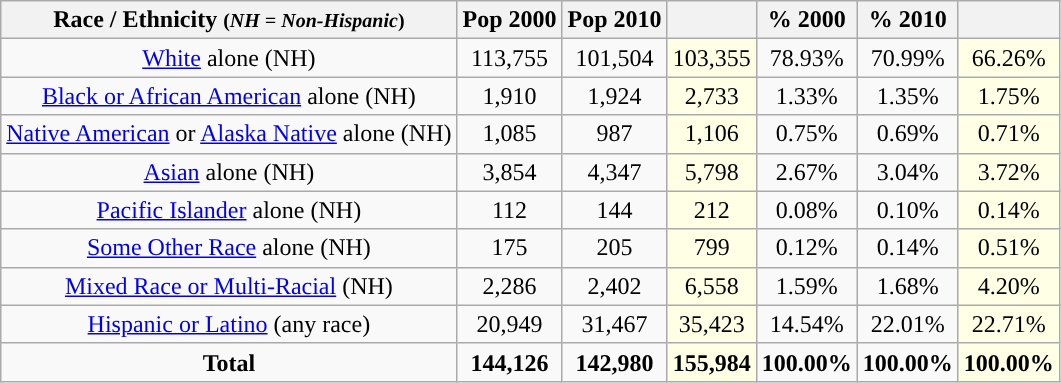<table class="wikitable" style="text-align:center;">
<tr>
<th>Race / Ethnicity <small>(<em>NH = Non-Hispanic</em>)</small></th>
<th>Pop 2000</th>
<th>Pop 2010</th>
<th></th>
<th>% 2000</th>
<th>% 2010</th>
<th></th>
</tr>
<tr>
<td><a href='#'>White</a> alone (NH)</td>
<td>113,755</td>
<td>101,504</td>
<td style='background: #ffffe6;'>103,355</td>
<td>78.93%</td>
<td>70.99%</td>
<td style='background: #ffffe6;'>66.26%</td>
</tr>
<tr>
<td><a href='#'>Black or African American</a> alone (NH)</td>
<td>1,910</td>
<td>1,924</td>
<td style='background: #ffffe6;'>2,733</td>
<td>1.33%</td>
<td>1.35%</td>
<td style='background: #ffffe6;'>1.75%</td>
</tr>
<tr>
<td><a href='#'>Native American</a> or <a href='#'>Alaska Native</a> alone (NH)</td>
<td>1,085</td>
<td>987</td>
<td style='background: #ffffe6;'>1,106</td>
<td>0.75%</td>
<td>0.69%</td>
<td style='background: #ffffe6;'>0.71%</td>
</tr>
<tr>
<td><a href='#'>Asian</a> alone (NH)</td>
<td>3,854</td>
<td>4,347</td>
<td style='background: #ffffe6;'>5,798</td>
<td>2.67%</td>
<td>3.04%</td>
<td style='background: #ffffe6;'>3.72%</td>
</tr>
<tr>
<td><a href='#'>Pacific Islander</a> alone (NH)</td>
<td>112</td>
<td>144</td>
<td style='background: #ffffe6;'>212</td>
<td>0.08%</td>
<td>0.10%</td>
<td style='background: #ffffe6;'>0.14%</td>
</tr>
<tr>
<td><a href='#'>Some Other Race</a> alone (NH)</td>
<td>175</td>
<td>205</td>
<td style='background: #ffffe6;'>799</td>
<td>0.12%</td>
<td>0.14%</td>
<td style='background: #ffffe6;'>0.51%</td>
</tr>
<tr>
<td><a href='#'>Mixed Race or Multi-Racial</a> (NH)</td>
<td>2,286</td>
<td>2,402</td>
<td style='background: #ffffe6;'>6,558</td>
<td>1.59%</td>
<td>1.68%</td>
<td style='background: #ffffe6;'>4.20%</td>
</tr>
<tr>
<td><a href='#'>Hispanic or Latino</a> (any race)</td>
<td>20,949</td>
<td>31,467</td>
<td style='background: #ffffe6;'>35,423</td>
<td>14.54%</td>
<td>22.01%</td>
<td style='background: #ffffe6;'>22.71%</td>
</tr>
<tr>
<td><strong>Total</strong></td>
<td><strong>144,126</strong></td>
<td><strong>142,980</strong></td>
<td style='background: #ffffe6;'><strong>155,984</strong></td>
<td><strong>100.00%</strong></td>
<td><strong>100.00%</strong></td>
<td style='background: #ffffe6;'><strong>100.00%</strong></td>
</tr>
</table>
